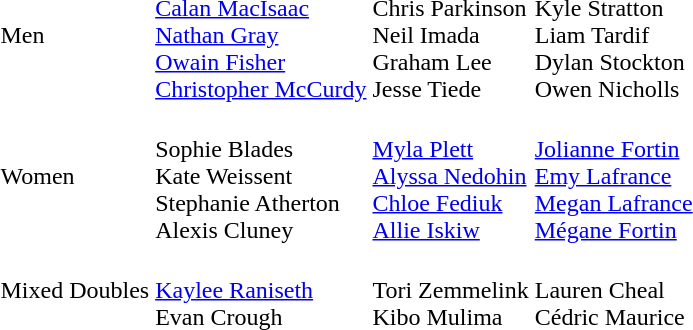<table>
<tr>
<td>Men</td>
<td><strong></strong><br><a href='#'>Calan MacIsaac</a><br><a href='#'>Nathan Gray</a><br><a href='#'>Owain Fisher</a><br><a href='#'>Christopher McCurdy</a></td>
<td><strong></strong><br>Chris Parkinson<br>Neil Imada<br>Graham Lee<br>Jesse Tiede</td>
<td><strong></strong><br>Kyle Stratton<br>Liam Tardif<br>Dylan Stockton<br>Owen Nicholls</td>
</tr>
<tr>
<td>Women</td>
<td><strong></strong><br>Sophie Blades<br>Kate Weissent<br>Stephanie Atherton<br>Alexis Cluney</td>
<td><strong></strong><br><a href='#'>Myla Plett</a><br><a href='#'>Alyssa Nedohin</a><br><a href='#'>Chloe Fediuk</a><br><a href='#'>Allie Iskiw</a></td>
<td><strong></strong><br><a href='#'>Jolianne Fortin</a><br><a href='#'>Emy Lafrance</a><br><a href='#'>Megan Lafrance</a><br><a href='#'>Mégane Fortin</a></td>
</tr>
<tr>
<td>Mixed Doubles</td>
<td><strong></strong><br><a href='#'>Kaylee Raniseth</a><br>Evan Crough</td>
<td><strong></strong><br>Tori Zemmelink<br>Kibo Mulima</td>
<td><strong></strong><br>Lauren Cheal<br>Cédric Maurice</td>
</tr>
</table>
